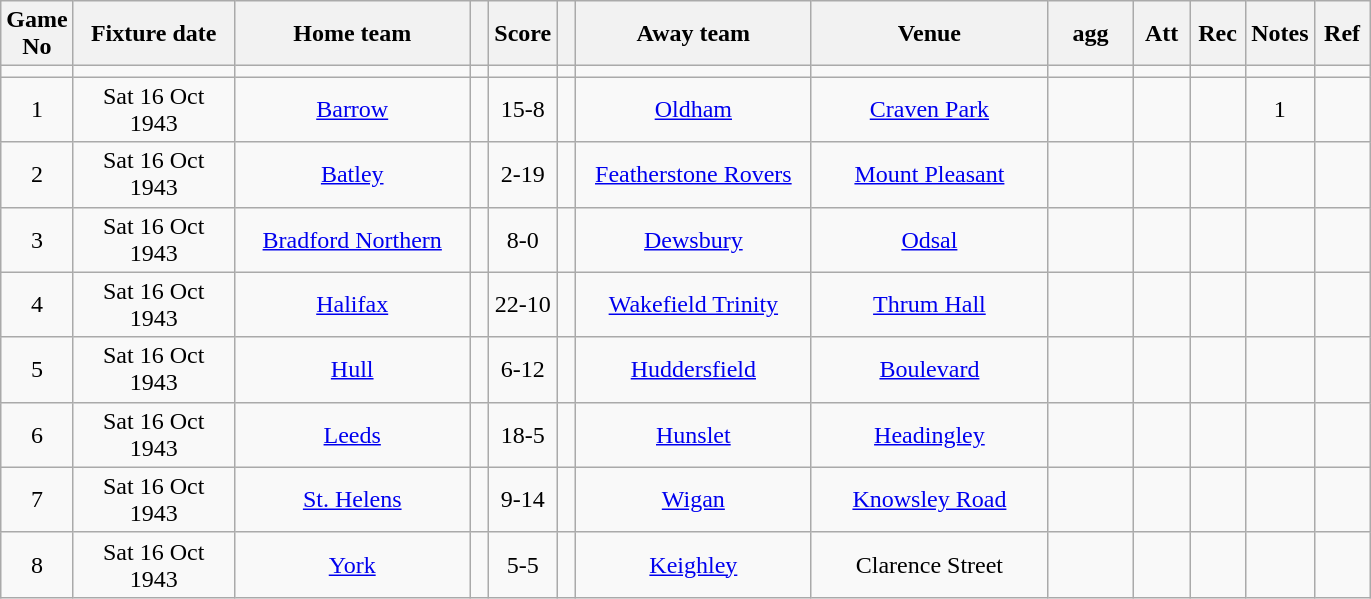<table class="wikitable" style="text-align:center;">
<tr>
<th width=20 abbr="No">Game No</th>
<th width=100 abbr="Date">Fixture date</th>
<th width=150 abbr="Home team">Home team</th>
<th width=5 abbr="space"></th>
<th width=20 abbr="Score">Score</th>
<th width=5 abbr="space"></th>
<th width=150 abbr="Away team">Away team</th>
<th width=150 abbr="Venue">Venue</th>
<th width=50 abbr="agg">agg</th>
<th width=30 abbr="Att">Att</th>
<th width=30 abbr="Rec">Rec</th>
<th width=20 abbr="Notes">Notes</th>
<th width=30 abbr="Ref">Ref</th>
</tr>
<tr>
<td></td>
<td></td>
<td></td>
<td></td>
<td></td>
<td></td>
<td></td>
<td></td>
<td></td>
<td></td>
<td></td>
<td></td>
</tr>
<tr>
<td>1</td>
<td>Sat 16 Oct 1943</td>
<td><a href='#'>Barrow</a></td>
<td></td>
<td>15-8</td>
<td></td>
<td><a href='#'>Oldham</a></td>
<td><a href='#'>Craven Park</a></td>
<td></td>
<td></td>
<td></td>
<td>1</td>
<td></td>
</tr>
<tr>
<td>2</td>
<td>Sat 16 Oct 1943</td>
<td><a href='#'>Batley</a></td>
<td></td>
<td>2-19</td>
<td></td>
<td><a href='#'>Featherstone Rovers</a></td>
<td><a href='#'>Mount Pleasant</a></td>
<td></td>
<td></td>
<td></td>
<td></td>
<td></td>
</tr>
<tr>
<td>3</td>
<td>Sat 16 Oct 1943</td>
<td><a href='#'>Bradford Northern</a></td>
<td></td>
<td>8-0</td>
<td></td>
<td><a href='#'>Dewsbury</a></td>
<td><a href='#'>Odsal</a></td>
<td></td>
<td></td>
<td></td>
<td></td>
<td></td>
</tr>
<tr>
<td>4</td>
<td>Sat 16 Oct 1943</td>
<td><a href='#'>Halifax</a></td>
<td></td>
<td>22-10</td>
<td></td>
<td><a href='#'>Wakefield Trinity</a></td>
<td><a href='#'>Thrum Hall</a></td>
<td></td>
<td></td>
<td></td>
<td></td>
<td></td>
</tr>
<tr>
<td>5</td>
<td>Sat 16 Oct 1943</td>
<td><a href='#'>Hull</a></td>
<td></td>
<td>6-12</td>
<td></td>
<td><a href='#'>Huddersfield</a></td>
<td><a href='#'>Boulevard</a></td>
<td></td>
<td></td>
<td></td>
<td></td>
<td></td>
</tr>
<tr>
<td>6</td>
<td>Sat 16 Oct 1943</td>
<td><a href='#'>Leeds</a></td>
<td></td>
<td>18-5</td>
<td></td>
<td><a href='#'>Hunslet</a></td>
<td><a href='#'>Headingley</a></td>
<td></td>
<td></td>
<td></td>
<td></td>
<td></td>
</tr>
<tr>
<td>7</td>
<td>Sat 16 Oct 1943</td>
<td><a href='#'>St. Helens</a></td>
<td></td>
<td>9-14</td>
<td></td>
<td><a href='#'>Wigan</a></td>
<td><a href='#'>Knowsley Road</a></td>
<td></td>
<td></td>
<td></td>
<td></td>
<td></td>
</tr>
<tr>
<td>8</td>
<td>Sat 16 Oct 1943</td>
<td><a href='#'>York</a></td>
<td></td>
<td>5-5</td>
<td></td>
<td><a href='#'>Keighley</a></td>
<td>Clarence Street</td>
<td></td>
<td></td>
<td></td>
<td></td>
<td></td>
</tr>
</table>
